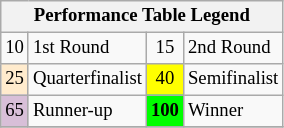<table class="wikitable" style="font-size:78%;">
<tr>
<th colspan=4>Performance Table Legend</th>
</tr>
<tr>
<td align="center">10</td>
<td>1st Round</td>
<td align="center">15</td>
<td>2nd Round</td>
</tr>
<tr>
<td align="center" style="background:#ffebcd;">25</td>
<td>Quarterfinalist</td>
<td align="center" style="background:yellow;">40</td>
<td>Semifinalist</td>
</tr>
<tr>
<td align="center" style="background:#D8BFD8;">65</td>
<td>Runner-up</td>
<td align="center" style="background:#00ff00;font-weight:bold;">100</td>
<td>Winner</td>
</tr>
<tr>
</tr>
</table>
